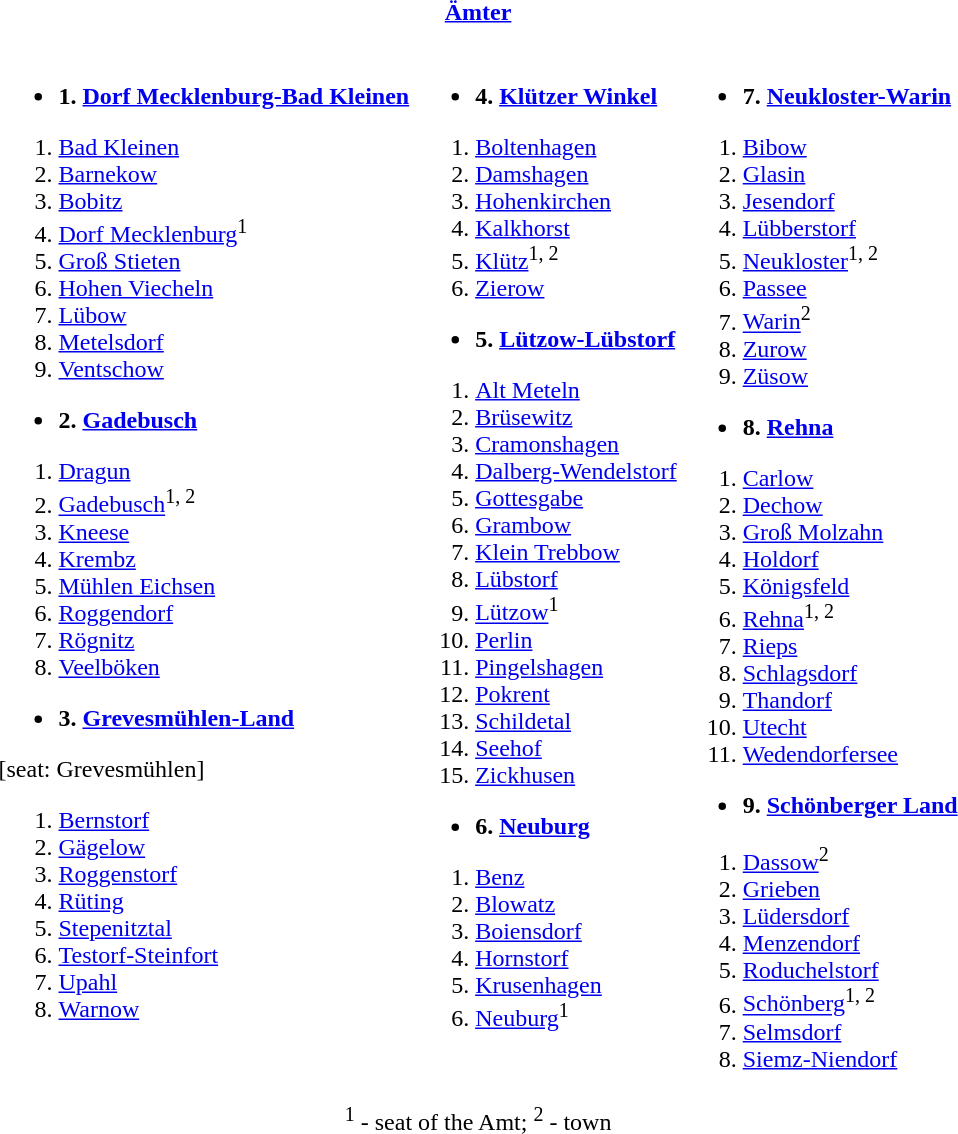<table>
<tr>
<th colspan=3><a href='#'>Ämter</a></th>
</tr>
<tr valign=top>
<td><br><ul><li><strong>1. <a href='#'>Dorf Mecklenburg-Bad Kleinen</a></strong></li></ul><ol><li><a href='#'>Bad Kleinen</a></li><li><a href='#'>Barnekow</a></li><li><a href='#'>Bobitz</a></li><li><a href='#'>Dorf Mecklenburg</a><sup>1</sup></li><li><a href='#'>Groß Stieten</a></li><li><a href='#'>Hohen Viecheln</a></li><li><a href='#'>Lübow</a></li><li><a href='#'>Metelsdorf</a></li><li><a href='#'>Ventschow</a></li></ol><ul><li><strong>2. <a href='#'>Gadebusch</a></strong></li></ul><ol><li><a href='#'>Dragun</a></li><li><a href='#'>Gadebusch</a><sup>1, 2</sup></li><li><a href='#'>Kneese</a></li><li><a href='#'>Krembz</a></li><li><a href='#'>Mühlen Eichsen</a></li><li><a href='#'>Roggendorf</a></li><li><a href='#'>Rögnitz</a></li><li><a href='#'>Veelböken</a></li></ol><ul><li><strong>3. <a href='#'>Grevesmühlen-Land</a></strong></li></ul>[seat: Grevesmühlen]<ol><li><a href='#'>Bernstorf</a></li><li><a href='#'>Gägelow</a></li><li><a href='#'>Roggenstorf</a></li><li><a href='#'>Rüting</a></li><li><a href='#'>Stepenitztal</a></li><li><a href='#'>Testorf-Steinfort</a></li><li><a href='#'>Upahl</a></li><li><a href='#'>Warnow</a></li></ol></td>
<td><br><ul><li><strong>4. <a href='#'>Klützer Winkel</a></strong></li></ul><ol><li><a href='#'>Boltenhagen</a></li><li><a href='#'>Damshagen</a></li><li><a href='#'>Hohenkirchen</a></li><li><a href='#'>Kalkhorst</a></li><li><a href='#'>Klütz</a><sup>1, 2</sup></li><li><a href='#'>Zierow</a></li></ol><ul><li><strong>5. <a href='#'>Lützow-Lübstorf</a></strong></li></ul><ol><li><a href='#'>Alt Meteln</a></li><li><a href='#'>Brüsewitz</a></li><li><a href='#'>Cramonshagen</a></li><li><a href='#'>Dalberg-Wendelstorf</a></li><li><a href='#'>Gottesgabe</a></li><li><a href='#'>Grambow</a></li><li><a href='#'>Klein Trebbow</a></li><li><a href='#'>Lübstorf</a></li><li><a href='#'>Lützow</a><sup>1</sup></li><li><a href='#'>Perlin</a></li><li><a href='#'>Pingelshagen</a></li><li><a href='#'>Pokrent</a></li><li><a href='#'>Schildetal</a></li><li><a href='#'>Seehof</a></li><li><a href='#'>Zickhusen</a></li></ol><ul><li><strong>6. <a href='#'>Neuburg</a></strong></li></ul><ol><li><a href='#'>Benz</a></li><li><a href='#'>Blowatz</a></li><li><a href='#'>Boiensdorf</a></li><li><a href='#'>Hornstorf</a></li><li><a href='#'>Krusenhagen</a></li><li><a href='#'>Neuburg</a><sup>1</sup></li></ol></td>
<td><br><ul><li><strong>7. <a href='#'>Neukloster-Warin</a></strong></li></ul><ol><li><a href='#'>Bibow</a></li><li><a href='#'>Glasin</a></li><li><a href='#'>Jesendorf</a></li><li><a href='#'>Lübberstorf</a></li><li><a href='#'>Neukloster</a><sup>1, 2</sup></li><li><a href='#'>Passee</a></li><li><a href='#'>Warin</a><sup>2</sup></li><li><a href='#'>Zurow</a></li><li><a href='#'>Züsow</a></li></ol><ul><li><strong>8. <a href='#'>Rehna</a></strong></li></ul><ol><li><a href='#'>Carlow</a></li><li><a href='#'>Dechow</a></li><li><a href='#'>Groß Molzahn</a></li><li><a href='#'>Holdorf</a></li><li><a href='#'>Königsfeld</a></li><li><a href='#'>Rehna</a><sup>1, 2</sup></li><li><a href='#'>Rieps</a></li><li><a href='#'>Schlagsdorf</a></li><li><a href='#'>Thandorf</a></li><li><a href='#'>Utecht</a></li><li><a href='#'>Wedendorfersee</a></li></ol><ul><li><strong>9. <a href='#'>Schönberger Land</a></strong></li></ul><ol><li><a href='#'>Dassow</a><sup>2</sup></li><li><a href='#'>Grieben</a></li><li><a href='#'>Lüdersdorf</a></li><li><a href='#'>Menzendorf</a></li><li><a href='#'>Roduchelstorf</a></li><li><a href='#'>Schönberg</a><sup>1, 2</sup></li><li><a href='#'>Selmsdorf</a></li><li><a href='#'>Siemz-Niendorf</a></li></ol></td>
</tr>
<tr>
<td colspan=3 align=center><sup>1</sup> - seat of the Amt; <sup>2</sup> - town</td>
</tr>
</table>
